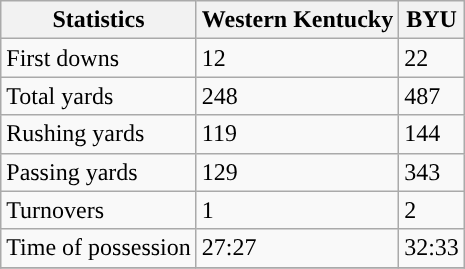<table class="wikitable">
<tr>
<th>Statistics</th>
<th>Western Kentucky</th>
<th>BYU</th>
</tr>
<tr>
<td>First downs</td>
<td>12</td>
<td>22</td>
</tr>
<tr>
<td>Total yards</td>
<td>248</td>
<td>487</td>
</tr>
<tr>
<td>Rushing yards</td>
<td>119</td>
<td>144</td>
</tr>
<tr>
<td>Passing yards</td>
<td>129</td>
<td>343</td>
</tr>
<tr>
<td>Turnovers</td>
<td>1</td>
<td>2</td>
</tr>
<tr>
<td>Time of possession</td>
<td>27:27</td>
<td>32:33</td>
</tr>
<tr>
</tr>
</table>
